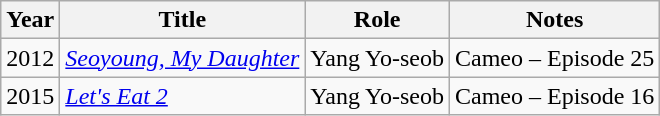<table class="wikitable">
<tr>
<th>Year</th>
<th>Title</th>
<th>Role</th>
<th>Notes</th>
</tr>
<tr>
<td>2012</td>
<td><em><a href='#'>Seoyoung, My Daughter</a></em></td>
<td>Yang Yo-seob</td>
<td>Cameo – Episode 25</td>
</tr>
<tr>
<td>2015</td>
<td><em><a href='#'>Let's Eat 2</a></em></td>
<td>Yang Yo-seob</td>
<td>Cameo – Episode 16</td>
</tr>
</table>
